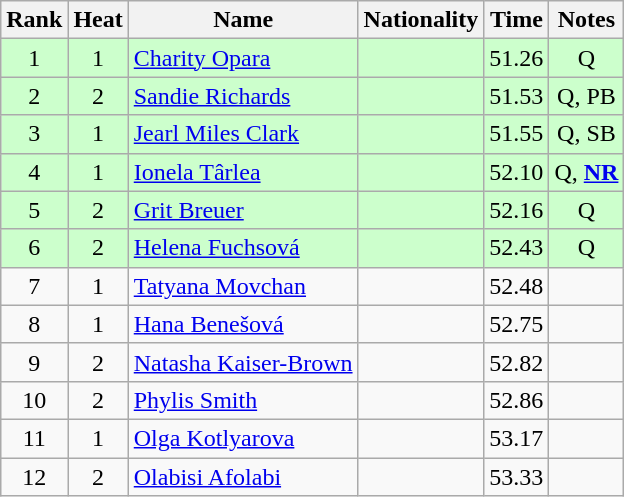<table class="wikitable sortable" style="text-align:center">
<tr>
<th>Rank</th>
<th>Heat</th>
<th>Name</th>
<th>Nationality</th>
<th>Time</th>
<th>Notes</th>
</tr>
<tr bgcolor=ccffcc>
<td>1</td>
<td>1</td>
<td align="left"><a href='#'>Charity Opara</a></td>
<td align=left></td>
<td>51.26</td>
<td>Q</td>
</tr>
<tr bgcolor=ccffcc>
<td>2</td>
<td>2</td>
<td align="left"><a href='#'>Sandie Richards</a></td>
<td align=left></td>
<td>51.53</td>
<td>Q, PB</td>
</tr>
<tr bgcolor=ccffcc>
<td>3</td>
<td>1</td>
<td align="left"><a href='#'>Jearl Miles Clark</a></td>
<td align=left></td>
<td>51.55</td>
<td>Q, SB</td>
</tr>
<tr bgcolor=ccffcc>
<td>4</td>
<td>1</td>
<td align="left"><a href='#'>Ionela Târlea</a></td>
<td align=left></td>
<td>52.10</td>
<td>Q, <strong><a href='#'>NR</a></strong></td>
</tr>
<tr bgcolor=ccffcc>
<td>5</td>
<td>2</td>
<td align="left"><a href='#'>Grit Breuer</a></td>
<td align=left></td>
<td>52.16</td>
<td>Q</td>
</tr>
<tr bgcolor=ccffcc>
<td>6</td>
<td>2</td>
<td align="left"><a href='#'>Helena Fuchsová</a></td>
<td align=left></td>
<td>52.43</td>
<td>Q</td>
</tr>
<tr>
<td>7</td>
<td>1</td>
<td align="left"><a href='#'>Tatyana Movchan</a></td>
<td align=left></td>
<td>52.48</td>
<td></td>
</tr>
<tr>
<td>8</td>
<td>1</td>
<td align="left"><a href='#'>Hana Benešová</a></td>
<td align=left></td>
<td>52.75</td>
<td></td>
</tr>
<tr>
<td>9</td>
<td>2</td>
<td align="left"><a href='#'>Natasha Kaiser-Brown</a></td>
<td align=left></td>
<td>52.82</td>
<td></td>
</tr>
<tr>
<td>10</td>
<td>2</td>
<td align="left"><a href='#'>Phylis Smith</a></td>
<td align=left></td>
<td>52.86</td>
<td></td>
</tr>
<tr>
<td>11</td>
<td>1</td>
<td align="left"><a href='#'>Olga Kotlyarova</a></td>
<td align=left></td>
<td>53.17</td>
<td></td>
</tr>
<tr>
<td>12</td>
<td>2</td>
<td align="left"><a href='#'>Olabisi Afolabi</a></td>
<td align=left></td>
<td>53.33</td>
<td></td>
</tr>
</table>
